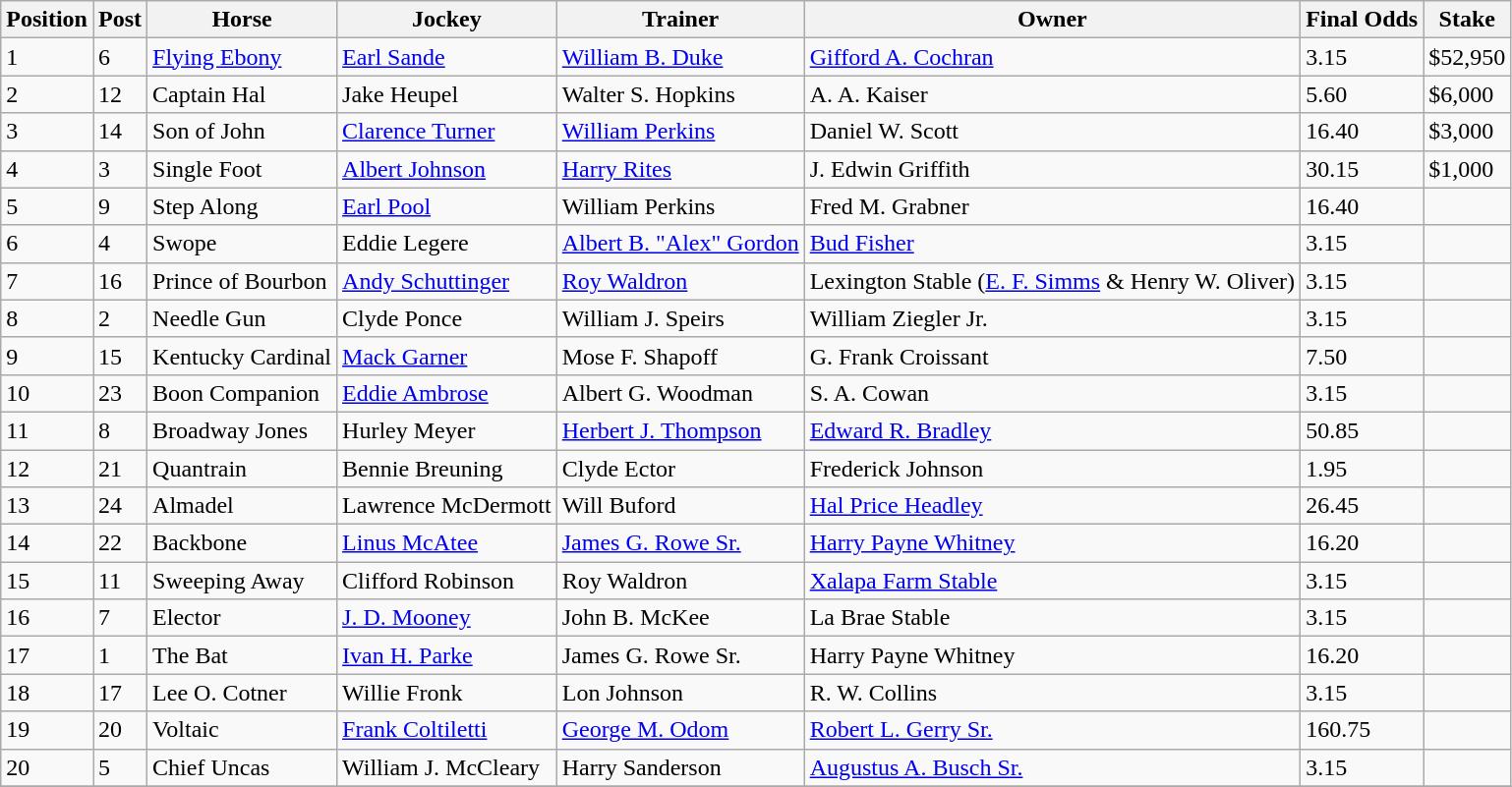<table class="sortable wikitable">
<tr>
<th scope="col">Position</th>
<th scope="col">Post</th>
<th scope="col">Horse</th>
<th scope="col">Jockey</th>
<th scope="col">Trainer</th>
<th scope="col">Owner</th>
<th scope="col">Final Odds</th>
<th scope="col">Stake</th>
</tr>
<tr>
<td>1</td>
<td>6</td>
<td><a href='#'>Flying Ebony</a></td>
<td><a href='#'>Earl Sande</a></td>
<td><a href='#'>William B. Duke</a></td>
<td><a href='#'>Gifford A. Cochran</a></td>
<td>3.15</td>
<td>$52,950</td>
</tr>
<tr>
<td>2</td>
<td>12</td>
<td>Captain Hal</td>
<td>Jake Heupel</td>
<td>Walter S. Hopkins</td>
<td>A. A. Kaiser</td>
<td>5.60</td>
<td>$6,000</td>
</tr>
<tr>
<td>3</td>
<td>14</td>
<td>Son of John</td>
<td><a href='#'>Clarence Turner</a></td>
<td><a href='#'>William Perkins</a></td>
<td>Daniel W. Scott</td>
<td>16.40</td>
<td>$3,000</td>
</tr>
<tr>
<td>4</td>
<td>3</td>
<td>Single Foot</td>
<td><a href='#'>Albert Johnson</a></td>
<td><a href='#'>Harry Rites</a></td>
<td>J. Edwin Griffith</td>
<td>30.15</td>
<td>$1,000</td>
</tr>
<tr>
<td>5</td>
<td>9</td>
<td>Step Along</td>
<td><a href='#'>Earl Pool</a></td>
<td>William Perkins</td>
<td>Fred M. Grabner</td>
<td>16.40</td>
<td></td>
</tr>
<tr>
<td>6</td>
<td>4</td>
<td>Swope</td>
<td>Eddie Legere</td>
<td><a href='#'>Albert B. "Alex" Gordon</a></td>
<td><a href='#'>Bud Fisher</a></td>
<td>3.15</td>
<td></td>
</tr>
<tr>
<td>7</td>
<td>16</td>
<td>Prince of Bourbon</td>
<td><a href='#'>Andy Schuttinger</a></td>
<td><a href='#'>Roy Waldron</a></td>
<td>Lexington Stable (<a href='#'>E. F. Simms</a> & Henry W. Oliver)</td>
<td>3.15</td>
<td></td>
</tr>
<tr>
<td>8</td>
<td>2</td>
<td>Needle Gun</td>
<td>Clyde Ponce</td>
<td>William J. Speirs</td>
<td>William Ziegler Jr.</td>
<td>3.15</td>
<td></td>
</tr>
<tr>
<td>9</td>
<td>15</td>
<td>Kentucky Cardinal</td>
<td><a href='#'>Mack Garner</a></td>
<td>Mose F. Shapoff</td>
<td>G. Frank Croissant</td>
<td>7.50</td>
<td></td>
</tr>
<tr>
<td>10</td>
<td>23</td>
<td>Boon Companion</td>
<td><a href='#'>Eddie Ambrose</a></td>
<td>Albert G. Woodman</td>
<td>S. A. Cowan</td>
<td>3.15</td>
<td></td>
</tr>
<tr>
<td>11</td>
<td>8</td>
<td>Broadway Jones</td>
<td>Hurley Meyer</td>
<td><a href='#'>Herbert J. Thompson</a></td>
<td><a href='#'>Edward R. Bradley</a></td>
<td>50.85</td>
<td></td>
</tr>
<tr>
<td>12</td>
<td>21</td>
<td>Quantrain</td>
<td>Bennie Breuning</td>
<td>Clyde Ector</td>
<td>Frederick Johnson</td>
<td>1.95</td>
<td></td>
</tr>
<tr>
<td>13</td>
<td>24</td>
<td>Almadel</td>
<td>Lawrence McDermott</td>
<td>Will Buford</td>
<td><a href='#'>Hal Price Headley</a></td>
<td>26.45</td>
<td></td>
</tr>
<tr>
<td>14</td>
<td>22</td>
<td>Backbone</td>
<td><a href='#'>Linus McAtee</a></td>
<td><a href='#'>James G. Rowe Sr.</a></td>
<td><a href='#'>Harry Payne Whitney</a></td>
<td>16.20</td>
<td></td>
</tr>
<tr>
<td>15</td>
<td>11</td>
<td>Sweeping Away</td>
<td>Clifford Robinson</td>
<td>Roy Waldron</td>
<td><a href='#'>Xalapa Farm Stable</a></td>
<td>3.15</td>
<td></td>
</tr>
<tr>
<td>16</td>
<td>7</td>
<td>Elector</td>
<td><a href='#'>J. D. Mooney</a></td>
<td>John B. McKee</td>
<td>La Brae Stable</td>
<td>3.15</td>
<td></td>
</tr>
<tr>
<td>17</td>
<td>1</td>
<td>The Bat</td>
<td><a href='#'>Ivan H. Parke</a></td>
<td>James G. Rowe Sr.</td>
<td>Harry Payne Whitney</td>
<td>16.20</td>
<td></td>
</tr>
<tr>
<td>18</td>
<td>17</td>
<td>Lee O. Cotner</td>
<td>Willie Fronk</td>
<td>Lon Johnson</td>
<td>R. W. Collins</td>
<td>3.15</td>
<td></td>
</tr>
<tr>
<td>19</td>
<td>20</td>
<td>Voltaic</td>
<td><a href='#'>Frank Coltiletti</a></td>
<td><a href='#'>George M. Odom</a></td>
<td><a href='#'>Robert L. Gerry Sr.</a></td>
<td>160.75</td>
<td></td>
</tr>
<tr>
<td>20</td>
<td>5</td>
<td>Chief Uncas</td>
<td>William J. McCleary</td>
<td>Harry Sanderson</td>
<td><a href='#'>Augustus A. Busch Sr.</a></td>
<td>3.15</td>
<td></td>
</tr>
<tr>
</tr>
</table>
